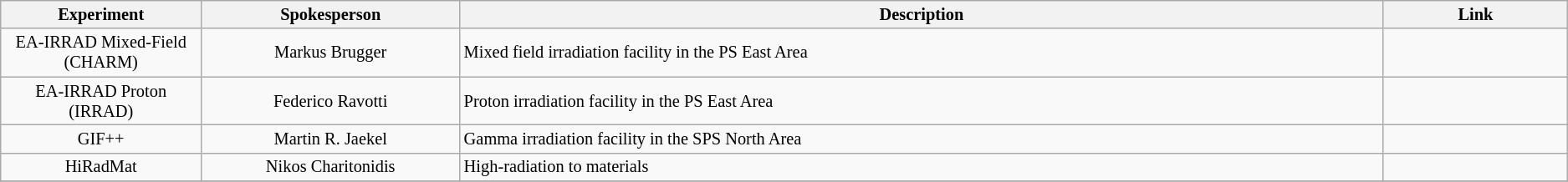<table class="wikitable sortable" style="text-align:center;font-size: 85%">
<tr>
<th width="5%">Experiment</th>
<th width="7%">Spokesperson</th>
<th class="unsortable" width="25%">Description</th>
<th class="unsortable" width="5%">Link</th>
</tr>
<tr>
<td>EA-IRRAD Mixed-Field (CHARM)</td>
<td>Markus Brugger</td>
<td align="left">Mixed field irradiation facility in the PS East Area</td>
<td></td>
</tr>
<tr>
<td>EA-IRRAD Proton (IRRAD)</td>
<td>Federico Ravotti</td>
<td align="left">Proton irradiation facility in the PS East Area</td>
<td></td>
</tr>
<tr>
<td>GIF++</td>
<td>Martin R. Jaekel</td>
<td align="left">Gamma irradiation facility in the SPS North Area</td>
<td></td>
</tr>
<tr>
<td>HiRadMat</td>
<td>Nikos  Charitonidis</td>
<td align="left">High-radiation to materials</td>
<td></td>
</tr>
<tr>
</tr>
</table>
